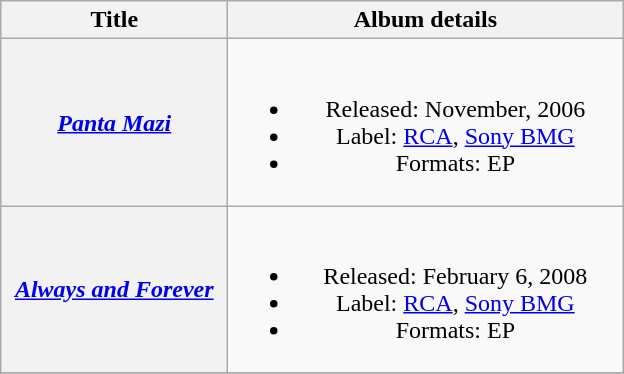<table class="wikitable plainrowheaders" style="text-align:center;" border="1">
<tr>
<th scope="col" style="width:9em;">Title</th>
<th scope="col" style="width:16em;">Album details</th>
</tr>
<tr>
<th scope="row"><em><a href='#'>Panta Mazi</a></em></th>
<td><br><ul><li>Released: November, 2006</li><li>Label: <a href='#'>RCA</a>, <a href='#'>Sony BMG</a></li><li>Formats: EP</li></ul></td>
</tr>
<tr>
<th scope="row"><em><a href='#'>Always and Forever</a></em></th>
<td><br><ul><li>Released: February 6, 2008</li><li>Label: <a href='#'>RCA</a>, <a href='#'>Sony BMG</a></li><li>Formats: EP</li></ul></td>
</tr>
<tr>
</tr>
</table>
